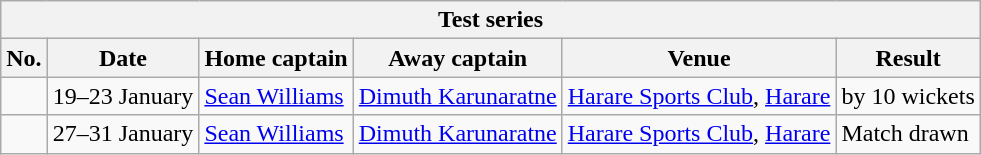<table class="wikitable">
<tr>
<th colspan="9">Test series</th>
</tr>
<tr>
<th>No.</th>
<th>Date</th>
<th>Home captain</th>
<th>Away captain</th>
<th>Venue</th>
<th>Result</th>
</tr>
<tr>
<td></td>
<td>19–23 January</td>
<td><a href='#'>Sean Williams</a></td>
<td><a href='#'>Dimuth Karunaratne</a></td>
<td><a href='#'>Harare Sports Club</a>, <a href='#'>Harare</a></td>
<td> by 10 wickets</td>
</tr>
<tr>
<td></td>
<td>27–31 January</td>
<td><a href='#'>Sean Williams</a></td>
<td><a href='#'>Dimuth Karunaratne</a></td>
<td><a href='#'>Harare Sports Club</a>, <a href='#'>Harare</a></td>
<td>Match drawn</td>
</tr>
</table>
